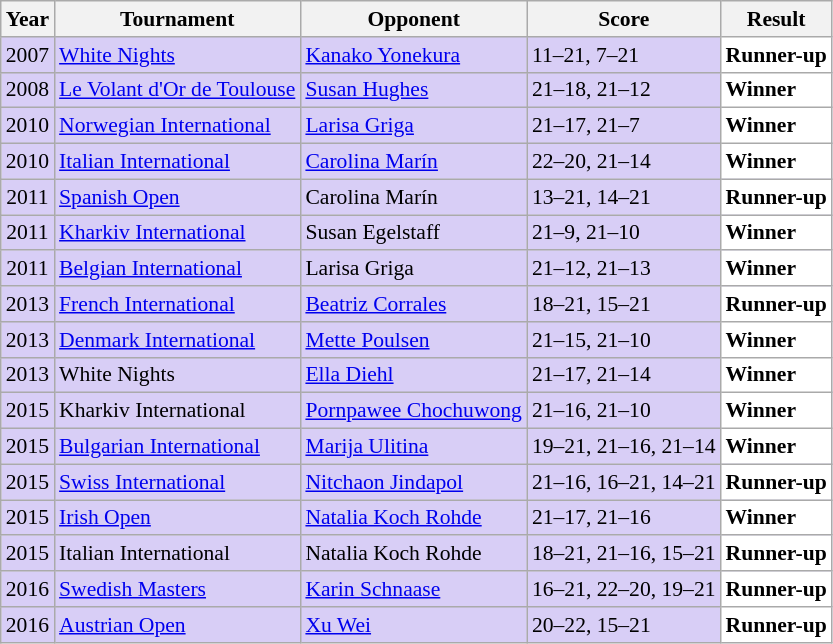<table class="sortable wikitable" style="font-size: 90%;">
<tr>
<th>Year</th>
<th>Tournament</th>
<th>Opponent</th>
<th>Score</th>
<th>Result</th>
</tr>
<tr style="background:#D8CEF6">
<td align="center">2007</td>
<td align="left"><a href='#'>White Nights</a></td>
<td align="left"> <a href='#'>Kanako Yonekura</a></td>
<td align="left">11–21, 7–21</td>
<td style="text-align:left; background:white"> <strong>Runner-up</strong></td>
</tr>
<tr style="background:#D8CEF6">
<td align="center">2008</td>
<td align="left"><a href='#'>Le Volant d'Or de Toulouse</a></td>
<td align="left"> <a href='#'>Susan Hughes</a></td>
<td align="left">21–18, 21–12</td>
<td style="text-align:left; background:white"> <strong>Winner</strong></td>
</tr>
<tr style="background:#D8CEF6">
<td align="center">2010</td>
<td align="left"><a href='#'>Norwegian International</a></td>
<td align="left"> <a href='#'>Larisa Griga</a></td>
<td align="left">21–17, 21–7</td>
<td style="text-align:left; background:white"> <strong>Winner</strong></td>
</tr>
<tr style="background:#D8CEF6">
<td align="center">2010</td>
<td align="left"><a href='#'>Italian International</a></td>
<td align="left"> <a href='#'>Carolina Marín</a></td>
<td align="left">22–20, 21–14</td>
<td style="text-align:left; background:white"> <strong>Winner</strong></td>
</tr>
<tr style="background:#D8CEF6">
<td align="center">2011</td>
<td align="left"><a href='#'>Spanish Open</a></td>
<td align="left"> Carolina Marín</td>
<td align="left">13–21, 14–21</td>
<td style="text-align:left; background:white"> <strong>Runner-up</strong></td>
</tr>
<tr style="background:#D8CEF6">
<td align="center">2011</td>
<td align="left"><a href='#'>Kharkiv International</a></td>
<td align="left"> Susan Egelstaff</td>
<td align="left">21–9, 21–10</td>
<td style="text-align:left; background:white"> <strong>Winner</strong></td>
</tr>
<tr style="background:#D8CEF6">
<td align="center">2011</td>
<td align="left"><a href='#'>Belgian International</a></td>
<td align="left"> Larisa Griga</td>
<td align="left">21–12, 21–13</td>
<td style="text-align:left; background:white"> <strong>Winner</strong></td>
</tr>
<tr style="background:#D8CEF6">
<td align="center">2013</td>
<td align="left"><a href='#'>French International</a></td>
<td align="left"> <a href='#'>Beatriz Corrales</a></td>
<td align="left">18–21, 15–21</td>
<td style="text-align:left; background:white"> <strong>Runner-up</strong></td>
</tr>
<tr style="background:#D8CEF6">
<td align="center">2013</td>
<td align="left"><a href='#'>Denmark International</a></td>
<td align="left"> <a href='#'>Mette Poulsen</a></td>
<td align="left">21–15, 21–10</td>
<td style="text-align:left; background:white"> <strong>Winner</strong></td>
</tr>
<tr style="background:#D8CEF6">
<td align="center">2013</td>
<td align="left">White Nights</td>
<td align="left"> <a href='#'>Ella Diehl</a></td>
<td align="left">21–17, 21–14</td>
<td style="text-align:left; background:white"> <strong>Winner</strong></td>
</tr>
<tr style="background:#D8CEF6">
<td align="center">2015</td>
<td align="left">Kharkiv International</td>
<td align="left"> <a href='#'>Pornpawee Chochuwong</a></td>
<td align="left">21–16, 21–10</td>
<td style="text-align:left; background:white"> <strong>Winner</strong></td>
</tr>
<tr style="background:#D8CEF6">
<td align="center">2015</td>
<td align="left"><a href='#'>Bulgarian International</a></td>
<td align="left"> <a href='#'>Marija Ulitina</a></td>
<td align="left">19–21, 21–16, 21–14</td>
<td style="text-align:left; background:white"> <strong>Winner</strong></td>
</tr>
<tr style="background:#D8CEF6">
<td align="center">2015</td>
<td align="left"><a href='#'>Swiss International</a></td>
<td align="left"> <a href='#'>Nitchaon Jindapol</a></td>
<td align="left">21–16, 16–21, 14–21</td>
<td style="text-align:left; background:white"> <strong>Runner-up</strong></td>
</tr>
<tr style="background:#D8CEF6">
<td align="center">2015</td>
<td align="left"><a href='#'>Irish Open</a></td>
<td align="left"> <a href='#'>Natalia Koch Rohde</a></td>
<td align="left">21–17, 21–16</td>
<td style="text-align:left; background:white"> <strong>Winner</strong></td>
</tr>
<tr style="background:#D8CEF6">
<td align="center">2015</td>
<td align="left">Italian International</td>
<td align="left"> Natalia Koch Rohde</td>
<td align="left">18–21, 21–16, 15–21</td>
<td style="text-align:left; background:white"> <strong>Runner-up</strong></td>
</tr>
<tr style="background:#D8CEF6">
<td align="center">2016</td>
<td align="left"><a href='#'>Swedish Masters</a></td>
<td align="left"> <a href='#'>Karin Schnaase</a></td>
<td align="left">16–21, 22–20, 19–21</td>
<td style="text-align:left; background:white"> <strong>Runner-up</strong></td>
</tr>
<tr style="background:#D8CEF6">
<td align="center">2016</td>
<td align="left"><a href='#'>Austrian Open</a></td>
<td align="left"> <a href='#'>Xu Wei</a></td>
<td align="left">20–22, 15–21</td>
<td style="text-align:left; background:white"> <strong>Runner-up</strong></td>
</tr>
</table>
